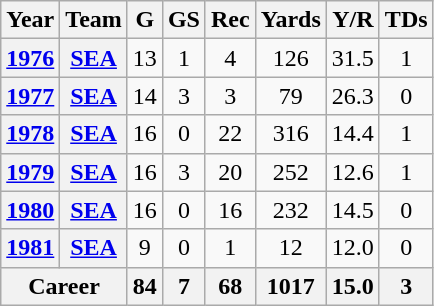<table class="wikitable" style="text-align:center">
<tr>
<th>Year</th>
<th>Team</th>
<th>G</th>
<th>GS</th>
<th>Rec</th>
<th>Yards</th>
<th>Y/R</th>
<th>TDs</th>
</tr>
<tr>
<th><a href='#'>1976</a></th>
<th><a href='#'>SEA</a></th>
<td>13</td>
<td>1</td>
<td>4</td>
<td>126</td>
<td>31.5</td>
<td>1</td>
</tr>
<tr>
<th><a href='#'>1977</a></th>
<th><a href='#'>SEA</a></th>
<td>14</td>
<td>3</td>
<td>3</td>
<td>79</td>
<td>26.3</td>
<td>0</td>
</tr>
<tr>
<th><a href='#'>1978</a></th>
<th><a href='#'>SEA</a></th>
<td>16</td>
<td>0</td>
<td>22</td>
<td>316</td>
<td>14.4</td>
<td>1</td>
</tr>
<tr>
<th><a href='#'>1979</a></th>
<th><a href='#'>SEA</a></th>
<td>16</td>
<td>3</td>
<td>20</td>
<td>252</td>
<td>12.6</td>
<td>1</td>
</tr>
<tr>
<th><a href='#'>1980</a></th>
<th><a href='#'>SEA</a></th>
<td>16</td>
<td>0</td>
<td>16</td>
<td>232</td>
<td>14.5</td>
<td>0</td>
</tr>
<tr>
<th><a href='#'>1981</a></th>
<th><a href='#'>SEA</a></th>
<td>9</td>
<td>0</td>
<td>1</td>
<td>12</td>
<td>12.0</td>
<td>0</td>
</tr>
<tr>
<th colspan="2">Career</th>
<th>84</th>
<th>7</th>
<th>68</th>
<th>1017</th>
<th>15.0</th>
<th>3</th>
</tr>
</table>
